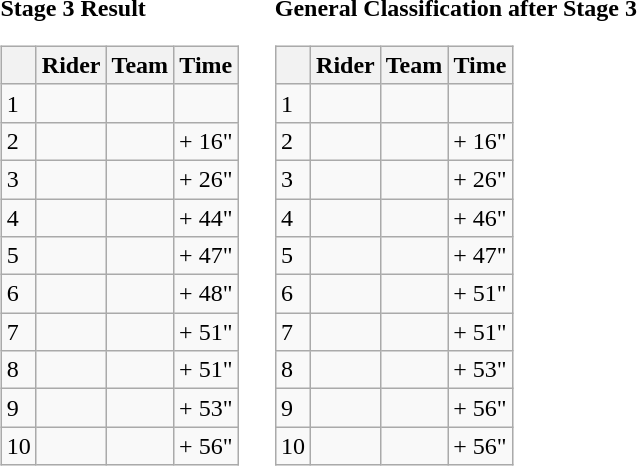<table>
<tr>
<td><strong>Stage 3 Result</strong><br><table class="wikitable">
<tr>
<th></th>
<th>Rider</th>
<th>Team</th>
<th>Time</th>
</tr>
<tr>
<td>1</td>
<td></td>
<td></td>
<td align="right"></td>
</tr>
<tr>
<td>2</td>
<td></td>
<td></td>
<td align="right">+ 16"</td>
</tr>
<tr>
<td>3</td>
<td></td>
<td></td>
<td align="right">+ 26"</td>
</tr>
<tr>
<td>4</td>
<td></td>
<td></td>
<td align="right">+ 44"</td>
</tr>
<tr>
<td>5</td>
<td></td>
<td></td>
<td align="right">+ 47"</td>
</tr>
<tr>
<td>6</td>
<td></td>
<td></td>
<td align="right">+ 48"</td>
</tr>
<tr>
<td>7</td>
<td></td>
<td></td>
<td align="right">+ 51"</td>
</tr>
<tr>
<td>8</td>
<td></td>
<td></td>
<td align="right">+ 51"</td>
</tr>
<tr>
<td>9</td>
<td></td>
<td></td>
<td align="right">+ 53"</td>
</tr>
<tr>
<td>10</td>
<td></td>
<td></td>
<td align="right">+ 56"</td>
</tr>
</table>
</td>
<td></td>
<td><strong>General Classification after Stage 3</strong><br><table class="wikitable">
<tr>
<th></th>
<th>Rider</th>
<th>Team</th>
<th>Time</th>
</tr>
<tr>
<td>1</td>
<td> </td>
<td></td>
<td align="right"></td>
</tr>
<tr>
<td>2</td>
<td> </td>
<td></td>
<td align="right">+ 16"</td>
</tr>
<tr>
<td>3</td>
<td></td>
<td></td>
<td align="right">+ 26"</td>
</tr>
<tr>
<td>4</td>
<td></td>
<td></td>
<td align="right">+ 46"</td>
</tr>
<tr>
<td>5</td>
<td></td>
<td></td>
<td align="right">+ 47"</td>
</tr>
<tr>
<td>6</td>
<td></td>
<td></td>
<td align="right">+ 51"</td>
</tr>
<tr>
<td>7</td>
<td></td>
<td></td>
<td align="right">+ 51"</td>
</tr>
<tr>
<td>8</td>
<td></td>
<td></td>
<td align="right">+ 53"</td>
</tr>
<tr>
<td>9</td>
<td></td>
<td></td>
<td align="right">+ 56"</td>
</tr>
<tr>
<td>10</td>
<td></td>
<td></td>
<td align="right">+ 56"</td>
</tr>
</table>
</td>
</tr>
</table>
